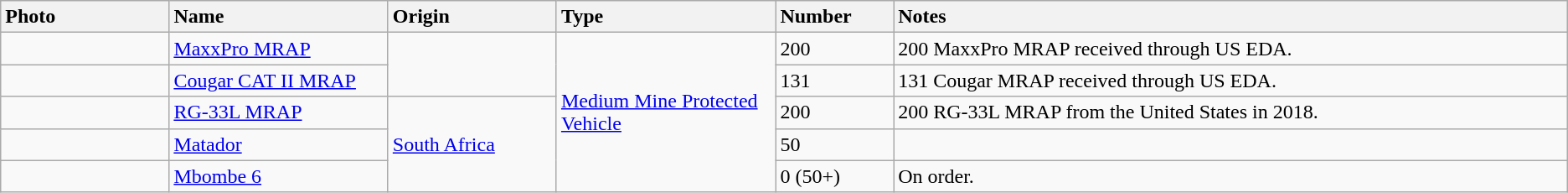<table class="wikitable">
<tr>
<th style="text-align: left; width:10%;">Photo</th>
<th style="text-align: left; width:13%;">Name</th>
<th style="text-align: left; width:10%;">Origin</th>
<th style="text-align: left; width:13%;">Type</th>
<th style="text-align: left; width:7%;">Number</th>
<th style="text-align: left; width:40%;">Notes</th>
</tr>
<tr>
<td></td>
<td><a href='#'>MaxxPro MRAP</a></td>
<td rowspan="2"></td>
<td rowspan="5"><a href='#'>Medium Mine Protected Vehicle</a></td>
<td>200</td>
<td>200 MaxxPro MRAP received through US EDA.</td>
</tr>
<tr>
<td></td>
<td><a href='#'>Cougar CAT II MRAP</a></td>
<td>131</td>
<td>131 Cougar MRAP received through US EDA.</td>
</tr>
<tr>
<td></td>
<td><a href='#'>RG-33L MRAP</a></td>
<td rowspan="3"> <a href='#'>South Africa</a></td>
<td>200</td>
<td>200 RG-33L MRAP from the United States in 2018.</td>
</tr>
<tr>
<td></td>
<td><a href='#'>Matador</a></td>
<td>50</td>
<td></td>
</tr>
<tr>
<td></td>
<td><a href='#'>Mbombe 6</a></td>
<td>0 (50+)</td>
<td>On order.</td>
</tr>
</table>
